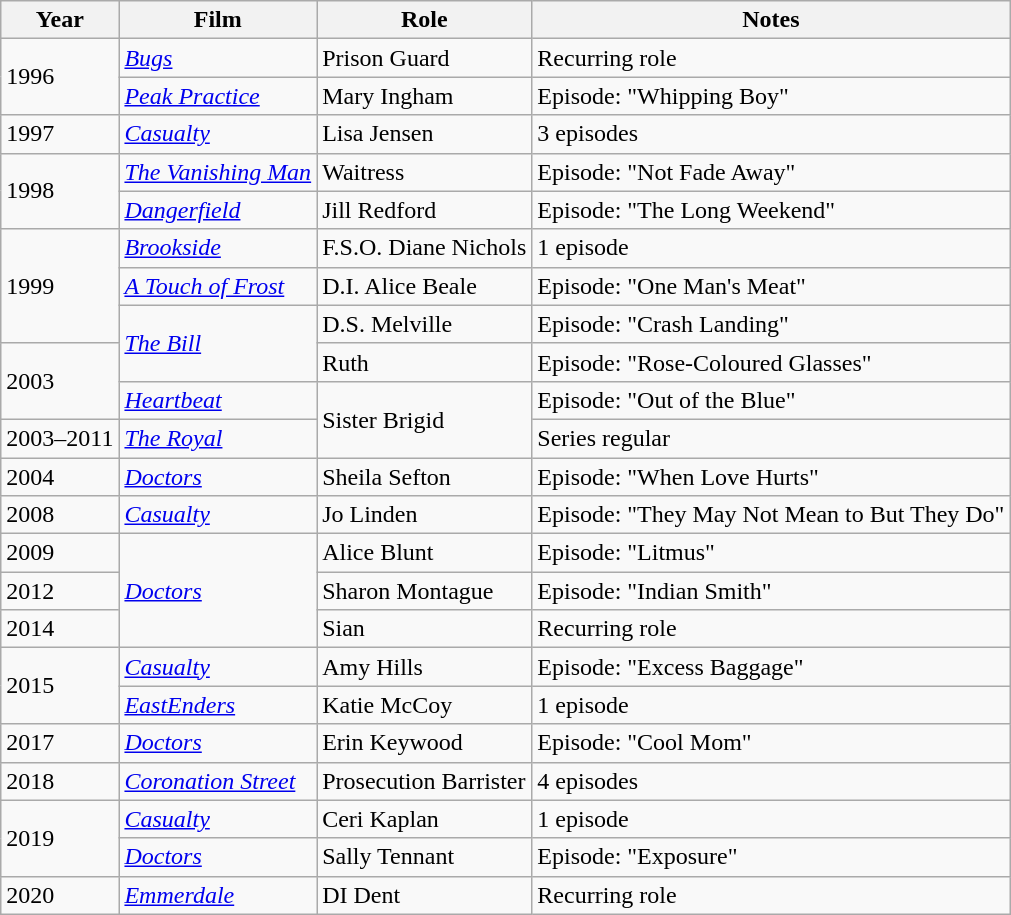<table class="wikitable">
<tr>
<th>Year</th>
<th>Film</th>
<th>Role</th>
<th>Notes</th>
</tr>
<tr>
<td rowspan="2">1996</td>
<td><em><a href='#'>Bugs</a></em></td>
<td>Prison Guard</td>
<td>Recurring role</td>
</tr>
<tr>
<td><em><a href='#'>Peak Practice</a></em></td>
<td>Mary Ingham</td>
<td>Episode: "Whipping Boy"</td>
</tr>
<tr>
<td>1997</td>
<td><em><a href='#'>Casualty</a></em></td>
<td>Lisa Jensen</td>
<td>3 episodes</td>
</tr>
<tr>
<td rowspan="2">1998</td>
<td><em><a href='#'>The Vanishing Man</a></em></td>
<td>Waitress</td>
<td>Episode: "Not Fade Away"</td>
</tr>
<tr>
<td><em><a href='#'>Dangerfield</a></em></td>
<td>Jill Redford</td>
<td>Episode: "The Long Weekend"</td>
</tr>
<tr>
<td rowspan="3">1999</td>
<td><em><a href='#'>Brookside</a></em></td>
<td>F.S.O. Diane Nichols</td>
<td>1 episode</td>
</tr>
<tr>
<td><em><a href='#'>A Touch of Frost</a></em></td>
<td>D.I. Alice Beale</td>
<td>Episode: "One Man's Meat"</td>
</tr>
<tr>
<td rowspan="2"><em><a href='#'>The Bill</a></em></td>
<td>D.S. Melville</td>
<td>Episode: "Crash Landing"</td>
</tr>
<tr>
<td rowspan="2">2003</td>
<td>Ruth</td>
<td>Episode: "Rose-Coloured Glasses"</td>
</tr>
<tr>
<td><em><a href='#'>Heartbeat</a></em></td>
<td rowspan="2">Sister Brigid</td>
<td>Episode: "Out of the Blue"</td>
</tr>
<tr>
<td>2003–2011</td>
<td><em><a href='#'>The Royal</a></em></td>
<td>Series regular</td>
</tr>
<tr>
<td>2004</td>
<td><em><a href='#'>Doctors</a></em></td>
<td>Sheila Sefton</td>
<td>Episode: "When Love Hurts"</td>
</tr>
<tr>
<td>2008</td>
<td><em><a href='#'>Casualty</a></em></td>
<td>Jo Linden</td>
<td>Episode: "They May Not Mean to But They Do"</td>
</tr>
<tr>
<td>2009</td>
<td rowspan="3"><em><a href='#'>Doctors</a></em></td>
<td>Alice Blunt</td>
<td>Episode: "Litmus"</td>
</tr>
<tr>
<td>2012</td>
<td>Sharon Montague</td>
<td>Episode: "Indian Smith"</td>
</tr>
<tr>
<td>2014</td>
<td>Sian</td>
<td>Recurring role</td>
</tr>
<tr>
<td rowspan="2">2015</td>
<td><em><a href='#'>Casualty</a></em></td>
<td>Amy Hills</td>
<td>Episode: "Excess Baggage"</td>
</tr>
<tr>
<td><em><a href='#'>EastEnders</a></em></td>
<td>Katie McCoy</td>
<td>1 episode</td>
</tr>
<tr>
<td>2017</td>
<td><em><a href='#'>Doctors</a></em></td>
<td>Erin Keywood</td>
<td>Episode: "Cool Mom"</td>
</tr>
<tr>
<td>2018</td>
<td><em><a href='#'>Coronation Street</a></em></td>
<td>Prosecution Barrister</td>
<td>4 episodes</td>
</tr>
<tr>
<td rowspan="2">2019</td>
<td><em><a href='#'>Casualty</a></em></td>
<td>Ceri Kaplan</td>
<td>1 episode</td>
</tr>
<tr>
<td><em><a href='#'>Doctors</a></em></td>
<td>Sally Tennant</td>
<td>Episode: "Exposure"</td>
</tr>
<tr>
<td>2020</td>
<td><em><a href='#'>Emmerdale</a></em></td>
<td>DI Dent</td>
<td>Recurring role</td>
</tr>
</table>
